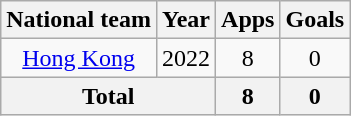<table class="wikitable" style="text-align:center">
<tr>
<th>National team</th>
<th>Year</th>
<th>Apps</th>
<th>Goals</th>
</tr>
<tr>
<td><a href='#'>Hong Kong</a></td>
<td>2022</td>
<td>8</td>
<td>0</td>
</tr>
<tr>
<th colspan="2">Total</th>
<th>8</th>
<th>0</th>
</tr>
</table>
